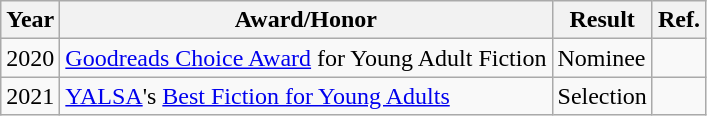<table class="wikitable">
<tr>
<th>Year</th>
<th>Award/Honor</th>
<th>Result</th>
<th>Ref.</th>
</tr>
<tr>
<td>2020</td>
<td><a href='#'>Goodreads Choice Award</a> for Young Adult Fiction</td>
<td>Nominee</td>
<td></td>
</tr>
<tr>
<td>2021</td>
<td><a href='#'>YALSA</a>'s <a href='#'>Best Fiction for Young Adults</a></td>
<td>Selection</td>
<td></td>
</tr>
</table>
